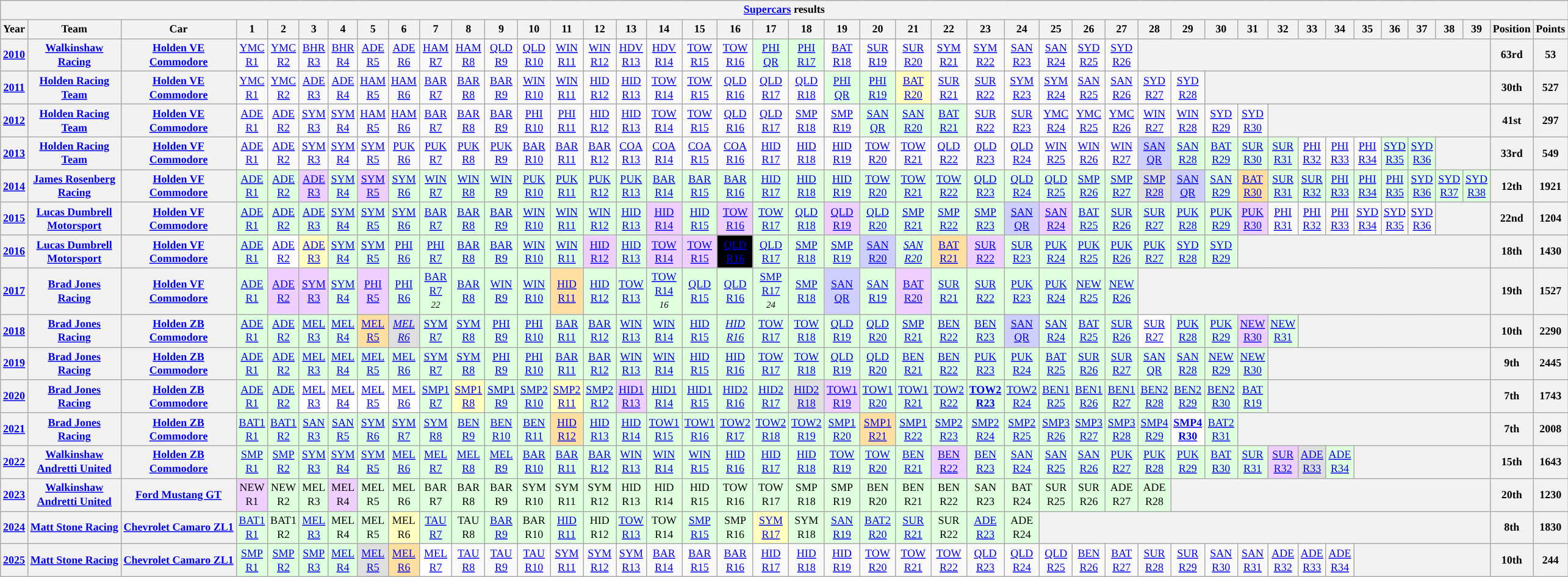<table class="wikitable" style="text-align:center; font-size:75%">
<tr>
<th colspan=45><a href='#'>Supercars</a> results</th>
</tr>
<tr>
<th>Year</th>
<th>Team</th>
<th>Car</th>
<th>1</th>
<th>2</th>
<th>3</th>
<th>4</th>
<th>5</th>
<th>6</th>
<th>7</th>
<th>8</th>
<th>9</th>
<th>10</th>
<th>11</th>
<th>12</th>
<th>13</th>
<th>14</th>
<th>15</th>
<th>16</th>
<th>17</th>
<th>18</th>
<th>19</th>
<th>20</th>
<th>21</th>
<th>22</th>
<th>23</th>
<th>24</th>
<th>25</th>
<th>26</th>
<th>27</th>
<th>28</th>
<th>29</th>
<th>30</th>
<th>31</th>
<th>32</th>
<th>33</th>
<th>34</th>
<th>35</th>
<th>36</th>
<th>37</th>
<th>38</th>
<th>39</th>
<th>Position</th>
<th>Points</th>
</tr>
<tr>
<th><a href='#'>2010</a></th>
<th><a href='#'>Walkinshaw Racing</a></th>
<th><a href='#'>Holden VE Commodore</a></th>
<td><a href='#'>YMC<br>R1</a></td>
<td><a href='#'>YMC<br>R2</a></td>
<td><a href='#'>BHR<br>R3</a></td>
<td><a href='#'>BHR<br>R4</a></td>
<td><a href='#'>ADE<br>R5</a></td>
<td><a href='#'>ADE<br>R6</a></td>
<td><a href='#'>HAM<br>R7</a></td>
<td><a href='#'>HAM<br>R8</a></td>
<td><a href='#'>QLD<br>R9</a></td>
<td><a href='#'>QLD<br>R10</a></td>
<td><a href='#'>WIN<br>R11</a></td>
<td><a href='#'>WIN<br>R12</a></td>
<td><a href='#'>HDV<br>R13</a></td>
<td><a href='#'>HDV<br>R14</a></td>
<td><a href='#'>TOW<br>R15</a></td>
<td><a href='#'>TOW<br>R16</a></td>
<td style="background:#DFFFDF;"><a href='#'>PHI<br>QR</a><br></td>
<td style="background:#DFFFDF;"><a href='#'>PHI<br>R17</a><br></td>
<td><a href='#'>BAT<br>R18</a></td>
<td><a href='#'>SUR<br>R19</a></td>
<td><a href='#'>SUR<br>R20</a></td>
<td><a href='#'>SYM<br>R21</a></td>
<td><a href='#'>SYM<br>R22</a></td>
<td><a href='#'>SAN<br>R23</a></td>
<td><a href='#'>SAN<br>R24</a></td>
<td><a href='#'>SYD<br>R25</a></td>
<td><a href='#'>SYD<br>R26</a></td>
<th colspan=12></th>
<th>63rd</th>
<th>53</th>
</tr>
<tr>
<th><a href='#'>2011</a></th>
<th><a href='#'>Holden Racing Team</a></th>
<th><a href='#'>Holden VE Commodore</a></th>
<td><a href='#'>YMC<br>R1</a></td>
<td><a href='#'>YMC<br>R2</a></td>
<td><a href='#'>ADE<br>R3</a></td>
<td><a href='#'>ADE<br>R4</a></td>
<td><a href='#'>HAM<br>R5</a></td>
<td><a href='#'>HAM<br>R6</a></td>
<td><a href='#'>BAR<br>R7</a></td>
<td><a href='#'>BAR<br>R8</a></td>
<td><a href='#'>BAR<br>R9</a></td>
<td><a href='#'>WIN<br>R10</a></td>
<td><a href='#'>WIN<br>R11</a></td>
<td><a href='#'>HID<br>R12</a></td>
<td><a href='#'>HID<br>R13</a></td>
<td><a href='#'>TOW<br>R14</a></td>
<td><a href='#'>TOW<br>R15</a></td>
<td><a href='#'>QLD<br>R16</a></td>
<td><a href='#'>QLD<br>R17</a></td>
<td><a href='#'>QLD<br>R18</a></td>
<td style="background:#DFFFDF;"><a href='#'>PHI<br>QR</a><br></td>
<td style="background:#DFFFDF;"><a href='#'>PHI<br>R19</a><br></td>
<td style="background:#FFFFBF;"><a href='#'>BAT<br>R20</a><br></td>
<td><a href='#'>SUR<br>R21</a></td>
<td><a href='#'>SUR<br>R22</a></td>
<td><a href='#'>SYM<br>R23</a></td>
<td><a href='#'>SYM<br>R24</a></td>
<td><a href='#'>SAN<br>R25</a></td>
<td><a href='#'>SAN<br>R26</a></td>
<td><a href='#'>SYD<br>R27</a></td>
<td><a href='#'>SYD<br>R28</a></td>
<th colspan=10></th>
<th>30th</th>
<th>527</th>
</tr>
<tr>
<th><a href='#'>2012</a></th>
<th><a href='#'>Holden Racing Team</a></th>
<th><a href='#'>Holden VE Commodore</a></th>
<td><a href='#'>ADE<br>R1</a></td>
<td><a href='#'>ADE<br>R2</a></td>
<td><a href='#'>SYM<br>R3</a></td>
<td><a href='#'>SYM<br>R4</a></td>
<td><a href='#'>HAM<br>R5</a></td>
<td><a href='#'>HAM<br>R6</a></td>
<td><a href='#'>BAR<br>R7</a></td>
<td><a href='#'>BAR<br>R8</a></td>
<td><a href='#'>BAR<br>R9</a></td>
<td><a href='#'>PHI<br>R10</a></td>
<td><a href='#'>PHI<br>R11</a></td>
<td><a href='#'>HID<br>R12</a></td>
<td><a href='#'>HID<br>R13</a></td>
<td><a href='#'>TOW<br>R14</a></td>
<td><a href='#'>TOW<br>R15</a></td>
<td><a href='#'>QLD<br>R16</a></td>
<td><a href='#'>QLD<br>R17</a></td>
<td><a href='#'>SMP<br>R18</a></td>
<td><a href='#'>SMP<br>R19</a></td>
<td style="background:#DFFFDF;"><a href='#'>SAN<br>QR</a><br></td>
<td style="background:#DFFFDF;"><a href='#'>SAN<br>R20</a><br></td>
<td style="background:#DFFFDF;"><a href='#'>BAT<br>R21</a><br></td>
<td><a href='#'>SUR<br>R22</a></td>
<td><a href='#'>SUR<br>R23</a></td>
<td><a href='#'>YMC<br>R24</a></td>
<td><a href='#'>YMC<br>R25</a></td>
<td><a href='#'>YMC<br>R26</a></td>
<td><a href='#'>WIN<br>R27</a></td>
<td><a href='#'>WIN<br>R28</a></td>
<td><a href='#'>SYD<br>R29</a></td>
<td><a href='#'>SYD<br>R30</a></td>
<th colspan=8></th>
<th>41st</th>
<th>297</th>
</tr>
<tr>
<th><a href='#'>2013</a></th>
<th><a href='#'>Holden Racing Team</a></th>
<th><a href='#'>Holden VF Commodore</a></th>
<td><a href='#'>ADE<br>R1</a></td>
<td><a href='#'>ADE<br>R2</a></td>
<td><a href='#'>SYM<br>R3</a></td>
<td><a href='#'>SYM<br>R4</a></td>
<td><a href='#'>SYM<br>R5</a></td>
<td><a href='#'>PUK<br>R6</a></td>
<td><a href='#'>PUK<br>R7</a></td>
<td><a href='#'>PUK<br>R8</a></td>
<td><a href='#'>PUK<br>R9</a></td>
<td><a href='#'>BAR<br>R10</a></td>
<td><a href='#'>BAR<br>R11</a></td>
<td><a href='#'>BAR<br>R12</a></td>
<td><a href='#'>COA<br>R13</a></td>
<td><a href='#'>COA<br>R14</a></td>
<td><a href='#'>COA<br>R15</a></td>
<td><a href='#'>COA<br>R16</a></td>
<td><a href='#'>HID<br>R17</a></td>
<td><a href='#'>HID<br>R18</a></td>
<td><a href='#'>HID<br>R19</a></td>
<td><a href='#'>TOW<br>R20</a></td>
<td><a href='#'>TOW<br>R21</a></td>
<td><a href='#'>QLD<br>R22</a></td>
<td><a href='#'>QLD<br>R23</a></td>
<td><a href='#'>QLD<br>R24</a></td>
<td><a href='#'>WIN<br>R25</a></td>
<td><a href='#'>WIN<br>R26</a></td>
<td><a href='#'>WIN<br>R27</a></td>
<td style="background: #cfcfff"><a href='#'>SAN<br>QR</a><br></td>
<td style="background:#DFFFDF;"><a href='#'>SAN<br>R28</a><br></td>
<td style="background:#DFFFDF;"><a href='#'>BAT<br>R29</a><br></td>
<td style="background:#DFFFDF;"><a href='#'>SUR<br>R30</a><br></td>
<td style="background:#DFFFDF;"><a href='#'>SUR<br>R31</a><br></td>
<td><a href='#'>PHI<br>R32</a></td>
<td><a href='#'>PHI<br>R33</a></td>
<td><a href='#'>PHI<br>R34</a></td>
<td style="background:#DFFFDF;"><a href='#'>SYD<br>R35</a><br></td>
<td style="background:#DFFFDF;"><a href='#'>SYD<br>R36</a><br></td>
<th colspan=2></th>
<th>33rd</th>
<th>549</th>
</tr>
<tr>
<th><a href='#'>2014</a></th>
<th><a href='#'>James Rosenberg Racing</a></th>
<th><a href='#'>Holden VF Commodore</a></th>
<td style="background:#DFFFDF;"><a href='#'>ADE<br>R1</a><br></td>
<td style="background:#DFFFDF;"><a href='#'>ADE<br>R2</a><br></td>
<td style="background:#EFCFFF;"><a href='#'>ADE<br>R3</a><br></td>
<td style="background:#DFFFDF;"><a href='#'>SYM<br>R4</a><br></td>
<td style="background:#EFCFFF;"><a href='#'>SYM<br>R5</a><br></td>
<td style="background:#DFFFDF;"><a href='#'>SYM<br>R6</a><br></td>
<td style="background:#DFFFDF;"><a href='#'>WIN<br>R7</a><br></td>
<td style="background:#DFFFDF;"><a href='#'>WIN<br>R8</a><br></td>
<td style="background:#DFFFDF;"><a href='#'>WIN<br>R9</a><br></td>
<td style="background:#DFFFDF;"><a href='#'>PUK<br>R10</a><br></td>
<td style="background:#DFFFDF;"><a href='#'>PUK<br>R11</a><br></td>
<td style="background:#DFFFDF;"><a href='#'>PUK<br>R12</a><br></td>
<td style="background:#DFFFDF;"><a href='#'>PUK<br>R13</a><br></td>
<td style="background:#DFFFDF;"><a href='#'>BAR<br>R14</a><br></td>
<td style="background:#DFFFDF;"><a href='#'>BAR<br>R15</a><br></td>
<td style="background:#DFFFDF;"><a href='#'>BAR<br>R16</a><br></td>
<td style="background:#DFFFDF;"><a href='#'>HID<br>R17</a><br></td>
<td style="background:#DFFFDF;"><a href='#'>HID<br>R18</a><br></td>
<td style="background:#DFFFDF;"><a href='#'>HID<br>R19</a><br></td>
<td style="background:#DFFFDF;"><a href='#'>TOW<br>R20</a><br></td>
<td style="background:#DFFFDF;"><a href='#'>TOW<br>R21</a><br></td>
<td style="background:#DFFFDF;"><a href='#'>TOW<br>R22</a><br></td>
<td style="background:#DFFFDF;"><a href='#'>QLD<br>R23</a><br></td>
<td style="background:#DFFFDF;"><a href='#'>QLD<br>R24</a><br></td>
<td style="background:#DFFFDF;"><a href='#'>QLD<br>R25</a><br></td>
<td style="background:#DFFFDF;"><a href='#'>SMP<br>R26</a><br></td>
<td style="background:#DFFFDF;"><a href='#'>SMP<br>R27</a><br></td>
<td style="background:#DFDFDF;"><a href='#'>SMP<br>R28</a><br></td>
<td style="background: #cfcfff"><a href='#'>SAN<br>QR</a><br></td>
<td style="background:#DFFFDF;"><a href='#'>SAN<br>R29</a><br></td>
<td style="background:#FFDF9F;"><a href='#'>BAT<br>R30</a><br></td>
<td style="background:#DFFFDF;"><a href='#'>SUR<br>R31</a><br></td>
<td style="background:#DFFFDF;"><a href='#'>SUR<br>R32</a><br></td>
<td style="background:#DFFFDF;"><a href='#'>PHI<br>R33</a><br></td>
<td style="background:#DFFFDF;"><a href='#'>PHI<br>R34</a><br></td>
<td style="background:#DFFFDF;"><a href='#'>PHI<br>R35</a><br></td>
<td style="background:#DFFFDF;"><a href='#'>SYD<br>R36</a><br></td>
<td style="background:#DFFFDF;"><a href='#'>SYD<br>R37</a><br></td>
<td style="background:#DFFFDF;"><a href='#'>SYD<br>R38</a><br></td>
<th>12th</th>
<th>1921</th>
</tr>
<tr>
<th><a href='#'>2015</a></th>
<th><a href='#'>Lucas Dumbrell Motorsport</a></th>
<th><a href='#'>Holden VF Commodore</a></th>
<td style="background:#DFFFDF;"><a href='#'>ADE<br>R1</a><br></td>
<td style="background:#DFFFDF;"><a href='#'>ADE<br>R2</a><br></td>
<td style="background:#DFFFDF;"><a href='#'>ADE<br>R3</a><br></td>
<td style="background:#DFFFDF;"><a href='#'>SYM<br>R4</a><br></td>
<td style="background:#DFFFDF;"><a href='#'>SYM<br>R5</a><br></td>
<td style="background:#DFFFDF;"><a href='#'>SYM<br>R6</a><br></td>
<td style="background:#DFFFDF;"><a href='#'>BAR<br>R7</a><br></td>
<td style="background:#DFFFDF;"><a href='#'>BAR<br>R8</a><br></td>
<td style="background:#DFFFDF;"><a href='#'>BAR<br>R9</a><br></td>
<td style="background:#DFFFDF;"><a href='#'>WIN<br>R10</a><br></td>
<td style="background:#DFFFDF;"><a href='#'>WIN<br>R11</a><br></td>
<td style="background:#DFFFDF;"><a href='#'>WIN<br>R12</a><br></td>
<td style="background:#DFFFDF;"><a href='#'>HID<br>R13</a><br></td>
<td style="background:#EFCFFF;"><a href='#'>HID<br>R14</a><br></td>
<td style="background:#DFFFDF;"><a href='#'>HID<br>R15</a><br></td>
<td style="background:#EFCFFF;"><a href='#'>TOW<br>R16</a><br></td>
<td style="background:#DFFFDF;"><a href='#'>TOW<br>R17</a><br></td>
<td style="background:#DFFFDF;"><a href='#'>QLD<br>R18</a><br></td>
<td style="background:#EFCFFF;"><a href='#'>QLD<br>R19</a><br></td>
<td style="background:#DFFFDF;"><a href='#'>QLD<br>R20</a><br></td>
<td style="background:#DFFFDF;"><a href='#'>SMP<br>R21</a><br></td>
<td style="background:#DFFFDF;"><a href='#'>SMP<br>R22</a><br></td>
<td style="background:#DFFFDF;"><a href='#'>SMP<br>R23</a><br></td>
<td style="background: #cfcfff"><a href='#'>SAN<br>QR</a><br></td>
<td style="background:#EFCFFF;"><a href='#'>SAN<br>R24</a><br></td>
<td style="background:#DFFFDF;"><a href='#'>BAT<br>R25</a><br></td>
<td style="background:#DFFFDF;"><a href='#'>SUR<br>R26</a><br></td>
<td style="background:#DFFFDF;"><a href='#'>SUR<br>R27</a><br></td>
<td style="background:#DFFFDF;"><a href='#'>PUK<br>R28</a><br></td>
<td style="background:#DFFFDF;"><a href='#'>PUK<br>R29</a><br></td>
<td style="background:#EFCFFF;"><a href='#'>PUK<br>R30</a><br></td>
<td><a href='#'>PHI<br>R31</a></td>
<td><a href='#'>PHI<br>R32</a></td>
<td><a href='#'>PHI<br>R33</a></td>
<td><a href='#'>SYD<br>R34</a></td>
<td><a href='#'>SYD<br>R35</a></td>
<td><a href='#'>SYD<br>R36</a></td>
<th colspan=2></th>
<th>22nd</th>
<th>1204</th>
</tr>
<tr>
<th><a href='#'>2016</a></th>
<th><a href='#'>Lucas Dumbrell Motorsport</a></th>
<th><a href='#'>Holden VF Commodore</a></th>
<td style="background:#DFFFDF;"><a href='#'>ADE<br>R1</a><br></td>
<td style="background:#FFFFFF;"><a href='#'>ADE<br>R2</a><br></td>
<td style="background:#FFFFBF;"><a href='#'>ADE<br>R3</a><br></td>
<td style="background:#DFFFDF;"><a href='#'>SYM<br>R4</a><br></td>
<td style="background:#DFFFDF;"><a href='#'>SYM<br>R5</a><br></td>
<td style="background:#DFFFDF;"><a href='#'>PHI<br>R6</a><br></td>
<td style="background:#DFFFDF;"><a href='#'>PHI<br>R7</a><br></td>
<td style="background:#DFFFDF;"><a href='#'>BAR<br>R8</a><br></td>
<td style="background:#DFFFDF;"><a href='#'>BAR<br>R9</a><br></td>
<td style="background:#DFFFDF;"><a href='#'>WIN<br>R10</a><br></td>
<td style="background:#DFFFDF;"><a href='#'>WIN<br>R11</a><br></td>
<td style="background:#EFCFFF;"><a href='#'>HID<br>R12</a><br></td>
<td style="background:#DFFFDF;"><a href='#'>HID<br>R13</a><br></td>
<td style="background:#EFCFFF;"><a href='#'>TOW<br>R14</a><br></td>
<td style="background:#EFCFFF;"><a href='#'>TOW<br>R15</a><br></td>
<td style="background:#000000; color:white"><a href='#'><span>QLD<br>R16</span></a><br></td>
<td style="background:#DFFFDF;"><a href='#'>QLD<br>R17</a><br></td>
<td style="background:#DFFFDF;"><a href='#'>SMP<br>R18</a><br></td>
<td style="background:#DFFFDF;"><a href='#'>SMP<br>R19</a><br></td>
<td style="background:#cfcfff"><a href='#'>SAN<br>R20</a><br></td>
<td style="background:#DFFFDF;"><em><a href='#'>SAN<br>R20</a></em><br></td>
<td style="background:#FFDF9F;"><a href='#'>BAT<br>R21</a><br></td>
<td style="background:#EFCFFF;"><a href='#'>SUR<br>R22</a><br></td>
<td style="background:#DFFFDF;"><a href='#'>SUR<br>R23</a><br></td>
<td style="background:#DFFFDF;"><a href='#'>PUK<br>R24</a><br></td>
<td style="background:#DFFFDF;"><a href='#'>PUK<br>R25</a><br></td>
<td style="background:#DFFFDF;"><a href='#'>PUK<br>R26</a><br></td>
<td style="background:#DFFFDF;"><a href='#'>PUK<br>R27</a><br></td>
<td style="background:#DFFFDF;"><a href='#'>SYD<br>R28</a><br></td>
<td style="background:#DFFFDF;"><a href='#'>SYD<br>R29</a><br></td>
<th colspan=9></th>
<th>18th</th>
<th>1430</th>
</tr>
<tr>
<th><a href='#'>2017</a></th>
<th><a href='#'>Brad Jones Racing</a></th>
<th><a href='#'>Holden VF Commodore</a></th>
<td style="background: #dfffdf"><a href='#'>ADE<br>R1</a><br></td>
<td style="background: #efcfff"><a href='#'>ADE<br>R2</a><br></td>
<td style="background: #efcfff"><a href='#'>SYM<br>R3</a><br></td>
<td style="background: #dfffdf"><a href='#'>SYM<br>R4</a><br></td>
<td style="background: #efcfff"><a href='#'>PHI<br>R5</a><br></td>
<td style="background: #dfffdf"><a href='#'>PHI<br>R6</a><br></td>
<td style="background: #dfffdf"><a href='#'>BAR<br>R7</a><br><small><em>22</em></small></td>
<td style="background: #dfffdf"><a href='#'>BAR<br>R8</a><br></td>
<td style="background: #dfffdf"><a href='#'>WIN<br>R9</a><br></td>
<td style="background: #dfffdf"><a href='#'>WIN<br>R10</a><br></td>
<td style="background:#FFDF9F;"><a href='#'>HID<br>R11</a><br></td>
<td style="background: #dfffdf"><a href='#'>HID<br>R12</a><br></td>
<td style="background: #dfffdf"><a href='#'>TOW<br>R13</a><br></td>
<td style="background: #dfffdf"><a href='#'>TOW<br>R14</a><br><small><em>16</em></small></td>
<td style="background: #dfffdf"><a href='#'>QLD<br>R15</a><br></td>
<td style="background: #dfffdf"><a href='#'>QLD<br>R16</a><br></td>
<td style="background: #dfffdf"><a href='#'>SMP<br>R17</a><br><small><em>24</em></small></td>
<td style="background: #dfffdf"><a href='#'>SMP<br>R18</a><br></td>
<td style="background: #cfcfff"><a href='#'>SAN<br>QR</a><br></td>
<td style="background: #dfffdf"><a href='#'>SAN<br>R19</a><br></td>
<td style="background: #efcfff"><a href='#'>BAT<br>R20</a><br></td>
<td style="background: #dfffdf"><a href='#'>SUR<br>R21</a><br></td>
<td style="background: #dfffdf"><a href='#'>SUR<br>R22</a><br></td>
<td style="background: #dfffdf"><a href='#'>PUK<br>R23</a><br></td>
<td style="background: #dfffdf"><a href='#'>PUK<br>R24</a><br></td>
<td style="background: #dfffdf"><a href='#'>NEW<br>R25</a><br></td>
<td style="background: #dfffdf"><a href='#'>NEW<br>R26</a><br></td>
<th colspan=12></th>
<th>19th</th>
<th>1527</th>
</tr>
<tr>
<th><a href='#'>2018</a></th>
<th><a href='#'>Brad Jones Racing</a></th>
<th><a href='#'>Holden ZB Commodore</a></th>
<td style="background: #dfffdf"><a href='#'>ADE<br>R1</a><br></td>
<td style="background: #dfffdf"><a href='#'>ADE<br>R2</a><br></td>
<td style="background: #dfffdf"><a href='#'>MEL<br>R3</a><br></td>
<td style="background: #dfffdf"><a href='#'>MEL<br>R4</a><br></td>
<td style="background:#FFDF9F;"><a href='#'>MEL<br>R5</a><br></td>
<td style="background:#DFDFDF;"><em><a href='#'>MEL<br>R6</a><br></em></td>
<td style="background: #dfffdf"><a href='#'>SYM<br>R7</a><br></td>
<td style="background: #dfffdf"><a href='#'>SYM<br>R8</a><br></td>
<td style="background: #dfffdf"><a href='#'>PHI<br>R9</a><br></td>
<td style="background: #dfffdf"><a href='#'>PHI<br>R10</a><br></td>
<td style="background: #dfffdf"><a href='#'>BAR<br>R11</a><br></td>
<td style="background: #dfffdf"><a href='#'>BAR<br>R12</a><br></td>
<td style="background: #dfffdf"><a href='#'>WIN<br>R13</a><br></td>
<td style="background: #dfffdf"><a href='#'>WIN<br>R14</a><br></td>
<td style="background: #dfffdf"><a href='#'>HID<br>R15</a><br></td>
<td style="background: #dfffdf"><em><a href='#'>HID<br>R16</a><br></em></td>
<td style="background: #dfffdf"><a href='#'>TOW<br>R17</a><br></td>
<td style="background: #dfffdf"><a href='#'>TOW<br>R18</a><br></td>
<td style="background: #dfffdf"><a href='#'>QLD<br>R19</a><br></td>
<td style="background: #dfffdf"><a href='#'>QLD<br>R20</a><br></td>
<td style="background: #dfffdf"><a href='#'>SMP<br>R21</a><br></td>
<td style="background: #dfffdf"><a href='#'>BEN<br>R22</a><br></td>
<td style="background: #dfffdf"><a href='#'>BEN<br>R23</a><br></td>
<td style="background: #cfcfff"><a href='#'>SAN<br>QR</a><br></td>
<td style="background: #dfffdf"><a href='#'>SAN<br>R24</a><br></td>
<td style="background: #dfffdf"><a href='#'>BAT<br>R25</a><br></td>
<td style="background: #dfffdf"><a href='#'>SUR<br>R26</a><br></td>
<td style="background: #ffffff"><a href='#'>SUR<br>R27</a><br></td>
<td style="background: #dfffdf"><a href='#'>PUK<br>R28</a><br></td>
<td style="background: #dfffdf"><a href='#'>PUK<br>R29</a><br></td>
<td style="background: #efcfff"><a href='#'>NEW<br>R30</a><br></td>
<td style="background: #dfffdf"><a href='#'>NEW<br>R31</a><br></td>
<th colspan=7></th>
<th>10th</th>
<th>2290</th>
</tr>
<tr>
<th><a href='#'>2019</a></th>
<th><a href='#'>Brad Jones Racing</a></th>
<th><a href='#'>Holden ZB Commodore</a></th>
<td style="background: #dfffdf"><a href='#'>ADE<br>R1</a><br></td>
<td style="background: #dfffdf"><a href='#'>ADE<br>R2</a><br></td>
<td style="background: #dfffdf"><a href='#'>MEL<br>R3</a><br></td>
<td style="background: #dfffdf"><a href='#'>MEL<br>R4</a><br></td>
<td style="background: #dfffdf"><a href='#'>MEL<br>R5</a><br></td>
<td style="background: #dfffdf"><a href='#'>MEL<br>R6</a><br></td>
<td style="background: #dfffdf"><a href='#'>SYM<br>R7</a><br></td>
<td style="background: #dfffdf"><a href='#'>SYM<br>R8</a><br></td>
<td style="background: #dfffdf"><a href='#'>PHI<br>R9</a><br></td>
<td style="background: #dfffdf"><a href='#'>PHI<br>R10</a><br></td>
<td style="background: #dfffdf"><a href='#'>BAR<br>R11</a><br></td>
<td style="background: #dfffdf"><a href='#'>BAR<br>R12</a><br></td>
<td style="background: #dfffdf"><a href='#'>WIN<br>R13</a><br></td>
<td style="background: #dfffdf"><a href='#'>WIN<br>R14</a><br></td>
<td style="background: #dfffdf"><a href='#'>HID<br>R15</a><br></td>
<td style="background: #dfffdf"><a href='#'>HID<br>R16</a><br></td>
<td style="background: #dfffdf"><a href='#'>TOW<br>R17</a><br></td>
<td style="background: #dfffdf"><a href='#'>TOW<br>R18</a><br></td>
<td style="background: #dfffdf"><a href='#'>QLD<br>R19</a><br></td>
<td style="background: #dfffdf"><a href='#'>QLD<br>R20</a><br></td>
<td style="background: #dfffdf"><a href='#'>BEN<br>R21</a><br></td>
<td style="background: #dfffdf"><a href='#'>BEN<br>R22</a><br></td>
<td style="background: #dfffdf"><a href='#'>PUK<br>R23</a><br></td>
<td style="background: #dfffdf"><a href='#'>PUK<br>R24</a><br></td>
<td style="background: #dfffdf"><a href='#'>BAT<br>R25</a><br></td>
<td style="background: #dfffdf"><a href='#'>SUR<br>R26</a><br></td>
<td style="background: #dfffdf"><a href='#'>SUR<br>R27</a><br></td>
<td style="background: #dfffdf"><a href='#'>SAN<br>QR</a><br></td>
<td style="background: #dfffdf"><a href='#'>SAN<br>R28</a><br></td>
<td style="background: #dfffdf"><a href='#'>NEW<br>R29</a><br></td>
<td style="background: #dfffdf"><a href='#'>NEW<br>R30</a><br></td>
<th colspan=8></th>
<th>9th</th>
<th>2445</th>
</tr>
<tr>
<th><a href='#'>2020</a></th>
<th><a href='#'>Brad Jones Racing</a></th>
<th><a href='#'>Holden ZB Commodore</a></th>
<td style="background: #dfffdf"><a href='#'>ADE<br>R1</a><br></td>
<td style="background: #dfffdf"><a href='#'>ADE<br>R2</a><br></td>
<td style="background: #ffffff"><a href='#'>MEL<br>R3</a><br></td>
<td style="background: #ffffff"><a href='#'>MEL<br>R4</a><br></td>
<td style="background: #ffffff"><a href='#'>MEL<br>R5</a><br></td>
<td style="background: #ffffff"><a href='#'>MEL<br>R6</a><br></td>
<td style="background: #dfffdf"><a href='#'>SMP1<br>R7</a><br></td>
<td style="background: #ffffbf"><a href='#'>SMP1<br>R8</a><br></td>
<td style="background: #dfffdf"><a href='#'>SMP1<br>R9</a><br></td>
<td style="background: #dfffdf"><a href='#'>SMP2<br>R10</a><br></td>
<td style="background: #ffffbf"><a href='#'>SMP2<br>R11</a><br></td>
<td style="background: #dfffdf"><a href='#'>SMP2<br>R12</a><br></td>
<td style="background: #efcfff"><a href='#'>HID1<br>R13</a><br></td>
<td style="background: #dfffdf"><a href='#'>HID1<br>R14</a><br></td>
<td style="background: #dfffdf"><a href='#'>HID1<br>R15</a><br></td>
<td style="background: #dfffdf"><a href='#'>HID2<br>R16</a><br></td>
<td style="background: #dfffdf"><a href='#'>HID2<br>R17</a><br></td>
<td style="background: #dfdfdf"><a href='#'>HID2<br>R18</a><br></td>
<td style="background: #efcfff"><a href='#'>TOW1<br>R19</a><br></td>
<td style="background: #dfffdf"><a href='#'>TOW1<br>R20</a><br></td>
<td style="background: #dfffdf"><a href='#'>TOW1<br>R21</a><br></td>
<td style="background: #dfffdf"><a href='#'>TOW2<br>R22</a><br></td>
<td style="background: #dfffdf"><strong><a href='#'>TOW2<br>R23</a><br></strong></td>
<td style="background: #dfffdf"><a href='#'>TOW2<br>R24</a><br></td>
<td style="background: #dfffdf"><a href='#'>BEN1<br>R25</a><br></td>
<td style="background: #dfffdf"><a href='#'>BEN1<br>R26</a><br></td>
<td style="background: #dfffdf"><a href='#'>BEN1<br>R27</a><br></td>
<td style="background: #dfffdf"><a href='#'>BEN2<br>R28</a><br></td>
<td style="background: #dfffdf"><a href='#'>BEN2<br>R29</a><br></td>
<td style="background: #dfffdf"><a href='#'>BEN2<br>R30</a><br></td>
<td style="background: #dfffdf"><a href='#'>BAT<br>R19</a><br></td>
<th colspan=8></th>
<th>7th</th>
<th>1743</th>
</tr>
<tr>
<th><a href='#'>2021</a></th>
<th><a href='#'>Brad Jones Racing</a></th>
<th><a href='#'>Holden ZB Commodore</a></th>
<td style="background: #dfffdf"><a href='#'>BAT1<br>R1</a><br></td>
<td style="background: #dfffdf"><a href='#'>BAT1<br>R2</a><br></td>
<td style="background: #dfffdf"><a href='#'>SAN<br>R3</a><br></td>
<td style="background: #dfffdf"><a href='#'>SAN<br>R5</a><br></td>
<td style="background: #dfffdf"><a href='#'>SYM<br>R6</a><br></td>
<td style="background: #dfffdf"><a href='#'>SYM<br>R7</a><br></td>
<td style="background: #dfffdf"><a href='#'>SYM<br>R8</a><br></td>
<td style="background: #dfffdf"><a href='#'>BEN<br>R9</a><br></td>
<td style="background: #dfffdf"><a href='#'>BEN<br>R10</a><br></td>
<td style="background: #dfffdf"><a href='#'>BEN<br>R11</a><br></td>
<td style="background: #ffdf9f"><a href='#'>HID<br>R12</a><br></td>
<td style="background: #dfffdf"><a href='#'>HID<br>R13</a><br></td>
<td style="background: #dfffdf"><a href='#'>HID<br>R14</a><br></td>
<td style="background: #dfffdf"><a href='#'>TOW1<br>R15</a><br></td>
<td style="background: #dfffdf"><a href='#'>TOW1<br>R16</a><br></td>
<td style="background: #dfffdf"><a href='#'>TOW2<br>R17</a><br></td>
<td style="background: #dfffdf"><a href='#'>TOW2<br>R18</a><br></td>
<td style="background: #dfffdf"><a href='#'>TOW2<br>R19</a><br></td>
<td style="background: #dfffdf"><a href='#'>SMP1<br>R20</a><br></td>
<td style="background: #ffdf9f"><a href='#'>SMP1<br>R21</a><br></td>
<td style="background: #dfffdf"><a href='#'>SMP1<br>R22</a><br></td>
<td style="background: #dfffdf"><a href='#'>SMP2<br>R23</a><br></td>
<td style="background: #dfffdf"><a href='#'>SMP2<br>R24</a><br></td>
<td style="background: #dfffdf"><a href='#'>SMP2<br>R25</a><br></td>
<td style="background: #dfffdf"><a href='#'>SMP3<br>R26</a><br></td>
<td style="background: #dfffdf"><a href='#'>SMP3<br>R27</a><br></td>
<td style="background: #dfffdf"><a href='#'>SMP3<br>R28</a><br></td>
<td style="background: #dfffdf"><a href='#'>SMP4<br>R29</a><br></td>
<td style="background: #ffffff"><strong><a href='#'>SMP4<br>R30</a><br></strong></td>
<td style="background: #dfffdf"><a href='#'>BAT2<br>R31</a><br></td>
<th colspan=9></th>
<th>7th</th>
<th>2008</th>
</tr>
<tr>
<th><a href='#'>2022</a></th>
<th><a href='#'>Walkinshaw Andretti United</a></th>
<th><a href='#'>Holden ZB Commodore</a></th>
<td style="background: #dfffdf"><a href='#'>SMP<br>R1</a><br></td>
<td style="background: #dfffdf"><a href='#'>SMP<br>R2</a><br></td>
<td style="background: #dfffdf"><a href='#'>SYM<br>R3</a><br></td>
<td style="background: #dfffdf"><a href='#'>SYM<br>R4</a><br></td>
<td style="background: #dfffdf"><a href='#'>SYM<br>R5</a><br></td>
<td style="background: #dfffdf"><a href='#'>MEL<br>R6</a><br></td>
<td style="background: #dfffdf"><a href='#'>MEL<br>R7</a><br></td>
<td style="background: #dfffdf"><a href='#'>MEL<br>R8</a><br></td>
<td style="background: #dfffdf"><a href='#'>MEL<br>R9</a><br></td>
<td style="background: #dfffdf"><a href='#'>BAR<br>R10</a><br></td>
<td style="background: #dfffdf"><a href='#'>BAR<br>R11</a><br></td>
<td style="background: #dfffdf"><a href='#'>BAR<br>R12</a><br></td>
<td style="background: #dfffdf"><a href='#'>WIN<br>R13</a><br></td>
<td style="background: #dfffdf"><a href='#'>WIN<br>R14</a><br></td>
<td style="background: #dfffdf"><a href='#'>WIN<br>R15</a><br></td>
<td style="background: #dfffdf"><a href='#'>HID<br>R16</a><br></td>
<td style="background: #dfffdf"><a href='#'>HID<br>R17</a><br></td>
<td style="background: #dfffdf"><a href='#'>HID<br>R18</a><br></td>
<td style="background: #dfffdf"><a href='#'>TOW<br>R19</a><br></td>
<td style="background: #dfffdf"><a href='#'>TOW<br>R20</a><br></td>
<td style="background: #dfffdf"><a href='#'>BEN<br>R21</a><br></td>
<td style="background: #efcfff"><a href='#'>BEN<br>R22</a><br></td>
<td style="background: #dfffdf"><a href='#'>BEN<br>R23</a><br></td>
<td style="background: #dfffdf"><a href='#'>SAN<br>R24</a><br></td>
<td style="background: #dfffdf"><a href='#'>SAN<br>R25</a><br></td>
<td style="background: #dfffdf"><a href='#'>SAN<br>R26</a><br></td>
<td style="background: #dfffdf"><a href='#'>PUK<br>R27</a><br></td>
<td style="background: #dfffdf"><a href='#'>PUK<br>R28</a><br></td>
<td style="background: #dfffdf"><a href='#'>PUK<br>R29</a><br></td>
<td style="background: #dfffdf"><a href='#'>BAT<br>R30</a><br></td>
<td style="background: #dfffdf"><a href='#'>SUR<br>R31</a><br></td>
<td style="background: #efcfff"><a href='#'>SUR<br>R32</a><br></td>
<td style="background: #dfdfdf"><a href='#'>ADE<br>R33</a><br></td>
<td style="background: #dfffdf"><a href='#'>ADE<br>R34</a><br></td>
<th colspan=5></th>
<th>15th</th>
<th>1643</th>
</tr>
<tr>
<th><a href='#'>2023</a></th>
<th><a href='#'>Walkinshaw Andretti United</a></th>
<th><a href='#'>Ford Mustang GT</a></th>
<td style="background:#efcfff">NEW<br>R1<br></td>
<td style="background:#dfffdf">NEW<br>R2<br></td>
<td style="background:#dfffdf">MEL<br>R3<br></td>
<td style="background:#efcfff">MEL<br>R4<br></td>
<td style="background:#dfffdf">MEL<br>R5<br></td>
<td style="background:#dfffdf">MEL<br>R6<br></td>
<td style="background:#dfffdf">BAR<br>R7<br></td>
<td style="background:#dfffdf">BAR<br>R8<br></td>
<td style="background:#dfffdf">BAR<br>R9<br></td>
<td style="background:#dfffdf">SYM<br>R10<br></td>
<td style="background:#dfffdf">SYM<br>R11<br></td>
<td style="background:#dfffdf">SYM<br>R12<br></td>
<td style="background:#dfffdf">HID<br>R13<br></td>
<td style="background:#dfffdf">HID<br>R14<br></td>
<td style="background:#dfffdf">HID<br>R15<br></td>
<td style="background:#dfffdf">TOW<br>R16<br></td>
<td style="background:#dfffdf">TOW<br>R17<br></td>
<td style="background:#dfffdf">SMP<br>R18<br></td>
<td style="background:#dfffdf">SMP<br>R19<br></td>
<td style="background:#dfffdf">BEN<br>R20<br></td>
<td style="background:#dfffdf">BEN<br>R21<br></td>
<td style="background:#dfffdf">BEN<br>R22<br></td>
<td style="background:#dfffdf">SAN<br>R23<br></td>
<td style="background:#dfffdf">BAT<br>R24<br></td>
<td style="background:#dfffdf">SUR<br>R25<br></td>
<td style="background:#dfffdf">SUR<br>R26<br></td>
<td style="background:#dfffdf">ADE<br>R27<br></td>
<td style="background:#dfffdf">ADE<br>R28<br></td>
<th colspan=11></th>
<th>20th</th>
<th>1230</th>
</tr>
<tr>
<th><a href='#'>2024</a></th>
<th><a href='#'>Matt Stone Racing</a></th>
<th><a href='#'>Chevrolet Camaro ZL1</a></th>
<td style=background:#dfffdf><a href='#'>BAT1<br>R1</a><br></td>
<td style=background:#dfffdf>BAT1<br>R2<br></td>
<td style=background:#dfffdf><a href='#'>MEL<br>R3</a><br></td>
<td style=background:#dfffdf>MEL<br>R4<br></td>
<td style=background:#dfffdf>MEL<br>R5<br></td>
<td style=background:#ffffbf>MEL<br>R6<br></td>
<td style=background:#dfffdf><a href='#'>TAU<br>R7</a><br></td>
<td style=background:#dfffdf>TAU<br>R8<br></td>
<td style=background:#dfffdf><a href='#'>BAR<br>R9</a><br></td>
<td style=background:#dfffdf>BAR<br>R10<br></td>
<td style=background:#dfffdf><a href='#'>HID<br>R11</a><br></td>
<td style=background:#dfffdf>HID<br>R12<br></td>
<td style=background:#dfffdf><a href='#'>TOW<br>R13</a><br></td>
<td style=background:#dfffdf>TOW<br>R14<br></td>
<td style=background:#dfffdf><a href='#'>SMP<br>R15</a><br></td>
<td style=background:#dfffdf>SMP<br>R16<br></td>
<td style=background:#ffffbf><a href='#'>SYM<br>R17</a><br></td>
<td style=background:#dfffdf>SYM<br>R18<br></td>
<td style=background:#dfffdf><a href='#'>SAN<br>R19</a><br></td>
<td style=background:#dfffdf><a href='#'>BAT2<br>R20</a><br></td>
<td style=background:#dfffdf><a href='#'>SUR<br>R21</a><br></td>
<td style=background:#dfffdf>SUR<br>R22<br></td>
<td style=background:#dfffdf><a href='#'>ADE<br>R23</a><br></td>
<td style=background:#dfffdf>ADE<br>R24<br></td>
<th colspan=15></th>
<th>8th</th>
<th>1830</th>
</tr>
<tr>
<th><a href='#'>2025</a></th>
<th nowrap><a href='#'>Matt Stone Racing</a></th>
<th nowrap><a href='#'>Chevrolet Camaro ZL1</a></th>
<td style=background:#dfffdf><a href='#'>SMP<br>R1</a><br></td>
<td style=background:#dfffdf><a href='#'>SMP<br>R2</a><br></td>
<td style=background:#dfffdf><a href='#'>SMP<br>R3</a><br></td>
<td style=background:#dfffdf><a href='#'>MEL<br>R4</a><br></td>
<td style=background:#dfdfdf><a href='#'>MEL<br>R5</a><br></td>
<td style=background:#ffdf9f><a href='#'>MEL<br>R6</a><br></td>
<td style=background:#ffffff><a href='#'>MEL<br>R7</a><br></td>
<td style=background:#><a href='#'>TAU<br>R8</a><br></td>
<td style=background:#><a href='#'>TAU<br>R9</a><br></td>
<td style=background:#><a href='#'>TAU<br>R10</a><br></td>
<td style=background:#><a href='#'>SYM<br>R11</a><br></td>
<td style=background:#><a href='#'>SYM<br>R12</a><br></td>
<td style=background:#><a href='#'>SYM<br>R13</a><br></td>
<td style=background:#><a href='#'>BAR<br>R14</a><br></td>
<td style=background:#><a href='#'>BAR<br>R15</a><br></td>
<td style=background:#><a href='#'>BAR<br>R16</a><br></td>
<td style=background:#><a href='#'>HID<br>R17</a><br></td>
<td style=background:#><a href='#'>HID<br>R18</a><br></td>
<td style=background:#><a href='#'>HID<br>R19</a><br></td>
<td style=background:#><a href='#'>TOW<br>R20</a><br></td>
<td style=background:#><a href='#'>TOW<br>R21</a><br></td>
<td style=background:#><a href='#'>TOW<br>R22</a><br></td>
<td style=background:#><a href='#'>QLD<br>R23</a><br></td>
<td style=background:#><a href='#'>QLD<br>R24</a><br></td>
<td style=background:#><a href='#'>QLD<br>R25</a><br></td>
<td style=background:#><a href='#'>BEN<br>R26</a><br></td>
<td style=background:#><a href='#'>BAT<br>R27</a><br></td>
<td style=background:#><a href='#'>SUR<br>R28</a><br></td>
<td style=background:#><a href='#'>SUR<br>R29</a><br></td>
<td style=background:#><a href='#'>SAN<br>R30</a><br></td>
<td style=background:#><a href='#'>SAN<br>R31</a><br></td>
<td style=background:#><a href='#'>ADE<br>R32</a><br></td>
<td style=background:#><a href='#'>ADE<br>R33</a><br></td>
<td style=background:#><a href='#'>ADE<br>R34</a><br></td>
<th colspan=5></th>
<th>10th</th>
<th>244</th>
</tr>
</table>
